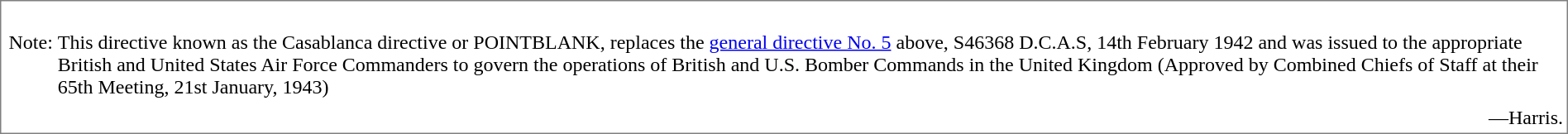<table style=" border:1px solid grey;">
<tr>
<td colspan="2"><br><table border="0">
<tr valign="top">
<td>Note:</td>
<td>This directive known as the Casablanca directive or POINTBLANK, replaces the <a href='#'>general directive No. 5</a> above, S46368 D.C.A.S, 14th February 1942 and was issued to the appropriate British and United States Air Force Commanders to govern the operations of British and U.S. Bomber Commands in the United Kingdom (Approved by Combined Chiefs of Staff at their 65th Meeting, 21st January, 1943)</td>
</tr>
</table>
</td>
</tr>
<tr>
<td align="right">—Harris.</td>
</tr>
</table>
